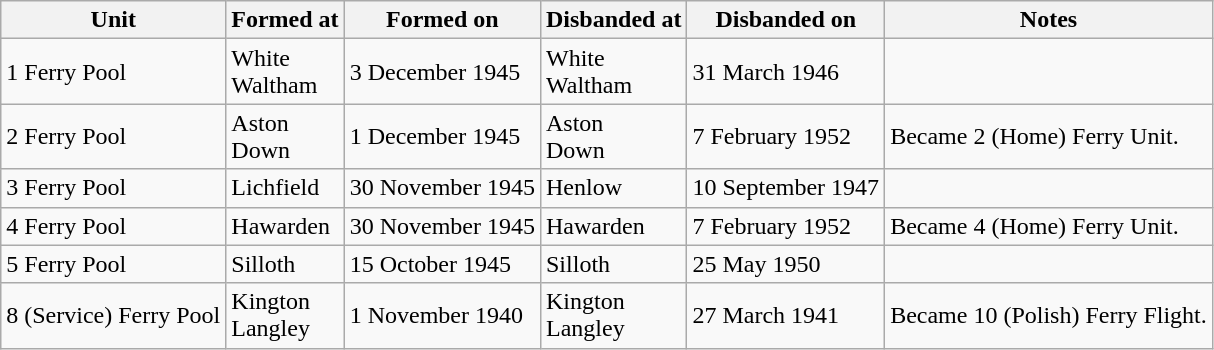<table class="wikitable">
<tr>
<th>Unit</th>
<th>Formed at</th>
<th>Formed on</th>
<th>Disbanded at</th>
<th>Disbanded on</th>
<th>Notes</th>
</tr>
<tr>
<td>1 Ferry Pool</td>
<td>White<br>Waltham</td>
<td>3 December 1945</td>
<td>White<br>Waltham</td>
<td>31 March 1946</td>
<td></td>
</tr>
<tr>
<td>2 Ferry Pool</td>
<td>Aston<br>Down</td>
<td>1 December 1945</td>
<td>Aston<br>Down</td>
<td>7 February 1952</td>
<td>Became 2 (Home) Ferry Unit.</td>
</tr>
<tr>
<td>3 Ferry Pool</td>
<td>Lichfield</td>
<td>30 November 1945</td>
<td>Henlow</td>
<td>10 September 1947</td>
<td></td>
</tr>
<tr>
<td>4 Ferry Pool</td>
<td>Hawarden</td>
<td>30 November 1945</td>
<td>Hawarden</td>
<td>7 February 1952</td>
<td>Became 4 (Home) Ferry Unit.</td>
</tr>
<tr>
<td>5 Ferry Pool</td>
<td>Silloth</td>
<td>15 October 1945</td>
<td>Silloth</td>
<td>25 May 1950</td>
<td></td>
</tr>
<tr>
<td>8 (Service) Ferry Pool</td>
<td>Kington<br>Langley</td>
<td>1 November 1940</td>
<td>Kington<br>Langley</td>
<td>27 March 1941</td>
<td>Became 10 (Polish) Ferry Flight.</td>
</tr>
</table>
